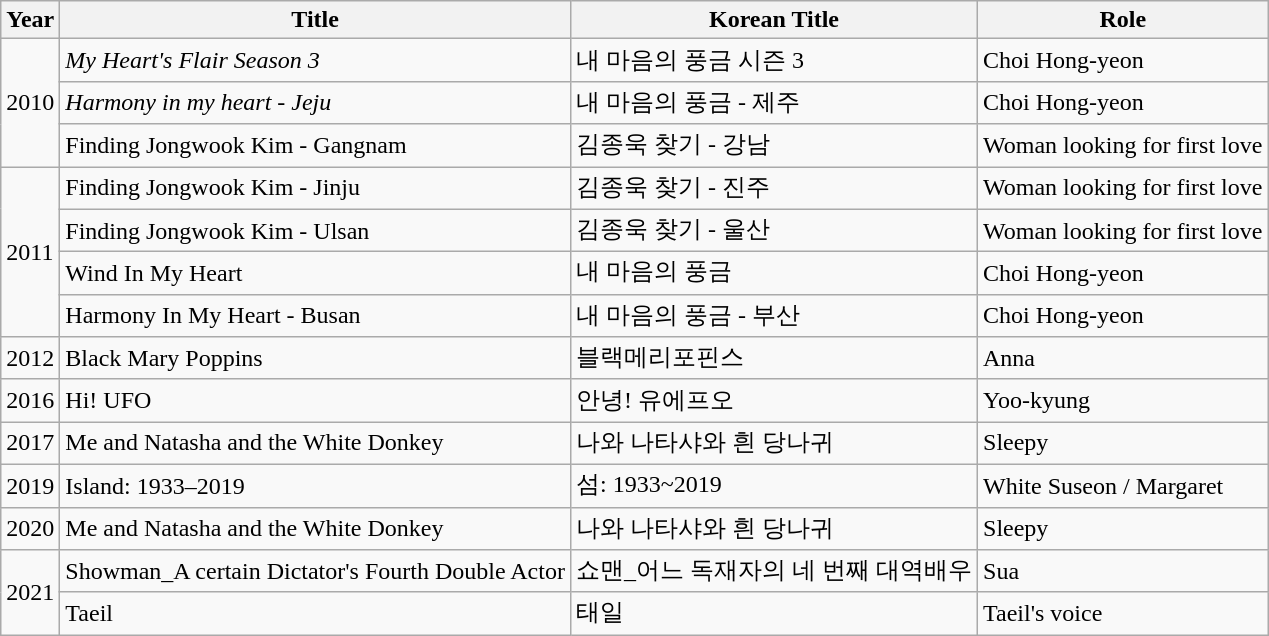<table class="wikitable sortable plainrowheaders">
<tr>
<th scope="col">Year</th>
<th scope="col">Title</th>
<th scope="col">Korean Title</th>
<th scope="col">Role</th>
</tr>
<tr>
<td scope="row" rowspan="3">2010</td>
<td><em>My Heart's Flair Season 3</em></td>
<td>내 마음의 풍금 시즌 3</td>
<td>Choi Hong-yeon</td>
</tr>
<tr>
<td><em>Harmony in my heart - Jeju</td>
<td>내 마음의 풍금 - 제주</td>
<td>Choi Hong-yeon</td>
</tr>
<tr>
<td></em>Finding Jongwook Kim - Gangnam<em></td>
<td>김종욱 찾기 - 강남</td>
<td>Woman looking for first love</td>
</tr>
<tr>
<td scope="row" rowspan="4">2011</td>
<td></em>Finding Jongwook Kim - Jinju<em></td>
<td>김종욱 찾기 - 진주</td>
<td>Woman looking for first love</td>
</tr>
<tr>
<td></em>Finding Jongwook Kim - Ulsan<em></td>
<td>김종욱 찾기 - 울산</td>
<td>Woman looking for first love</td>
</tr>
<tr>
<td></em>Wind In My Heart<em></td>
<td>내 마음의 풍금</td>
<td>Choi Hong-yeon</td>
</tr>
<tr>
<td></em>Harmony In My Heart - Busan<em></td>
<td>내 마음의 풍금 - 부산</td>
<td>Choi Hong-yeon</td>
</tr>
<tr>
<td scope="row">2012</td>
<td></em>Black Mary Poppins<em></td>
<td>블랙메리포핀스</td>
<td>Anna</td>
</tr>
<tr>
<td scope="row">2016</td>
<td></em>Hi! UFO<em></td>
<td>안녕! 유에프오</td>
<td>Yoo-kyung</td>
</tr>
<tr>
<td scope="row">2017</td>
<td></em>Me and Natasha and the White Donkey<em></td>
<td>나와 나타샤와 흰 당나귀</td>
<td>Sleepy</td>
</tr>
<tr>
<td scope="row">2019</td>
<td></em>Island: 1933–2019<em></td>
<td>섬: 1933~2019</td>
<td>White Suseon / Margaret</td>
</tr>
<tr>
<td scope="row">2020</td>
<td></em>Me and Natasha and the White Donkey<em></td>
<td>나와 나타샤와 흰 당나귀</td>
<td>Sleepy</td>
</tr>
<tr>
<td scope="row" rowspan="2">2021</td>
<td></em>Showman_A certain Dictator's Fourth Double Actor<em></td>
<td>쇼맨_어느 독재자의 네 번째 대역배우</td>
<td>Sua</td>
</tr>
<tr>
<td></em>Taeil<em></td>
<td>태일</td>
<td>Taeil's voice</td>
</tr>
</table>
